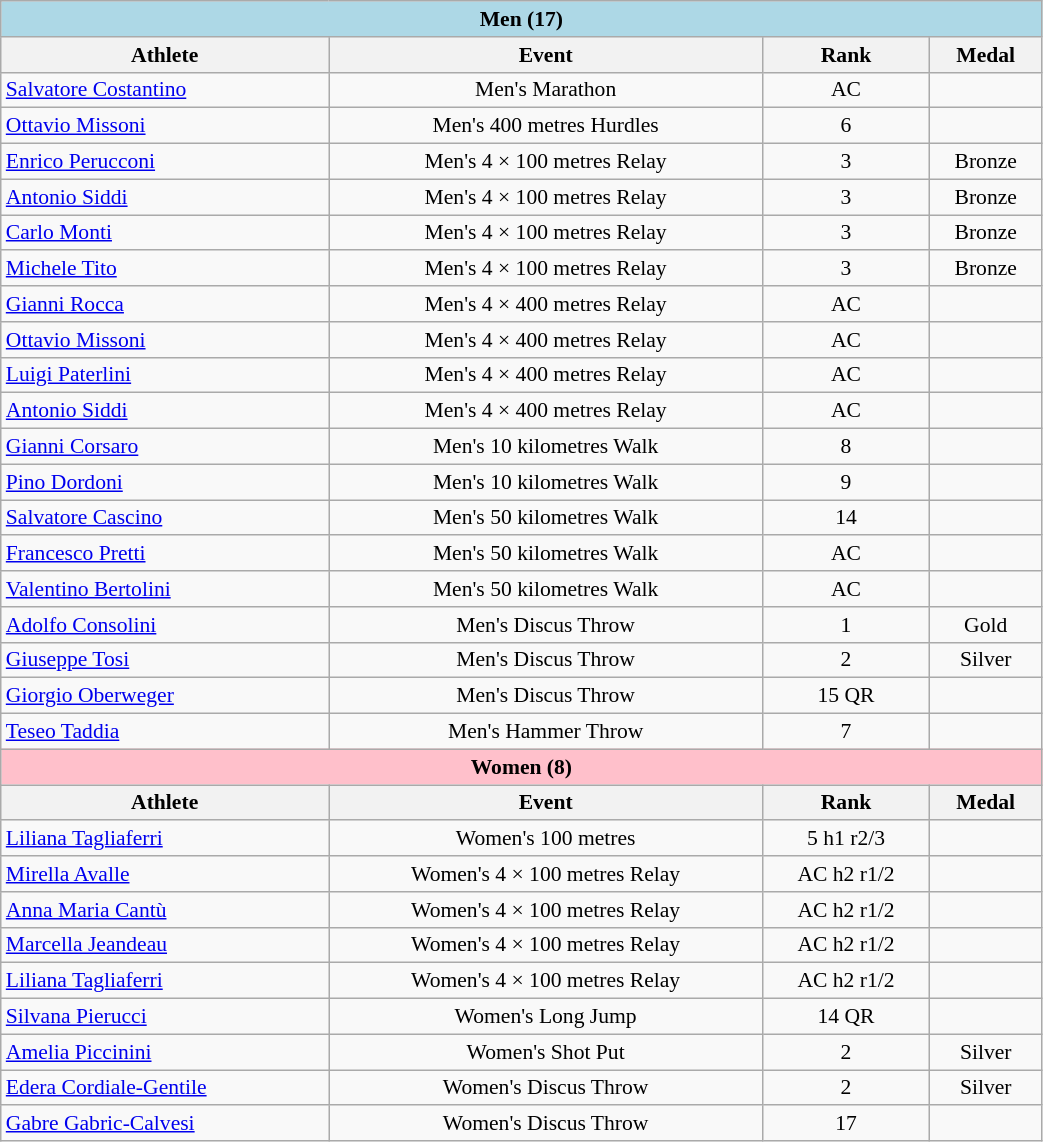<table class="wikitable" width=55% style="font-size:90%; text-align:center;">
<tr>
<td colspan=5 bgcolor=lightblue><strong>Men (17)</strong></td>
</tr>
<tr>
<th>Athlete</th>
<th>Event</th>
<th>Rank</th>
<th>Medal</th>
</tr>
<tr>
<td align=left><a href='#'>Salvatore Costantino</a></td>
<td>Men's Marathon</td>
<td>AC</td>
<td></td>
</tr>
<tr>
<td align=left><a href='#'>Ottavio Missoni</a></td>
<td>Men's 400 metres Hurdles</td>
<td>6</td>
<td></td>
</tr>
<tr>
<td align=left><a href='#'>Enrico Perucconi</a></td>
<td>Men's 4 × 100 metres Relay</td>
<td>3</td>
<td>Bronze</td>
</tr>
<tr>
<td align=left><a href='#'>Antonio Siddi</a></td>
<td>Men's 4 × 100 metres Relay</td>
<td>3</td>
<td>Bronze</td>
</tr>
<tr>
<td align=left><a href='#'>Carlo Monti</a></td>
<td>Men's 4 × 100 metres Relay</td>
<td>3</td>
<td>Bronze</td>
</tr>
<tr>
<td align=left><a href='#'>Michele Tito</a></td>
<td>Men's 4 × 100 metres Relay</td>
<td>3</td>
<td>Bronze</td>
</tr>
<tr>
<td align=left><a href='#'>Gianni Rocca</a></td>
<td>Men's 4 × 400 metres Relay</td>
<td>AC</td>
<td></td>
</tr>
<tr>
<td align=left><a href='#'>Ottavio Missoni</a></td>
<td>Men's 4 × 400 metres Relay</td>
<td>AC</td>
<td></td>
</tr>
<tr>
<td align=left><a href='#'>Luigi Paterlini</a></td>
<td>Men's 4 × 400 metres Relay</td>
<td>AC</td>
<td></td>
</tr>
<tr>
<td align=left><a href='#'>Antonio Siddi</a></td>
<td>Men's 4 × 400 metres Relay</td>
<td>AC</td>
<td></td>
</tr>
<tr>
<td align=left><a href='#'>Gianni Corsaro</a></td>
<td>Men's 10 kilometres Walk</td>
<td>8</td>
<td></td>
</tr>
<tr>
<td align=left><a href='#'>Pino Dordoni</a></td>
<td>Men's 10 kilometres Walk</td>
<td>9</td>
<td></td>
</tr>
<tr>
<td align=left><a href='#'>Salvatore Cascino</a></td>
<td>Men's 50 kilometres Walk</td>
<td>14</td>
<td></td>
</tr>
<tr>
<td align=left><a href='#'>Francesco Pretti</a></td>
<td>Men's 50 kilometres Walk</td>
<td>AC</td>
<td></td>
</tr>
<tr>
<td align=left><a href='#'>Valentino Bertolini</a></td>
<td>Men's 50 kilometres Walk</td>
<td>AC</td>
<td></td>
</tr>
<tr>
<td align=left><a href='#'>Adolfo Consolini</a></td>
<td>Men's Discus Throw</td>
<td>1</td>
<td>Gold</td>
</tr>
<tr>
<td align=left><a href='#'>Giuseppe Tosi</a></td>
<td>Men's Discus Throw</td>
<td>2</td>
<td>Silver</td>
</tr>
<tr>
<td align=left><a href='#'>Giorgio Oberweger</a></td>
<td>Men's Discus Throw</td>
<td>15 QR</td>
<td></td>
</tr>
<tr>
<td align=left><a href='#'>Teseo Taddia</a></td>
<td>Men's Hammer Throw</td>
<td>7</td>
<td></td>
</tr>
<tr>
<td colspan=5 bgcolor=pink><strong>Women (8)</strong></td>
</tr>
<tr>
<th>Athlete</th>
<th>Event</th>
<th>Rank</th>
<th>Medal</th>
</tr>
<tr>
<td align=left><a href='#'>Liliana Tagliaferri</a></td>
<td>Women's 100 metres</td>
<td>5 h1 r2/3</td>
<td></td>
</tr>
<tr>
<td align=left><a href='#'>Mirella Avalle</a></td>
<td>Women's 4 × 100 metres Relay</td>
<td>AC h2 r1/2</td>
<td></td>
</tr>
<tr>
<td align=left><a href='#'>Anna Maria Cantù</a></td>
<td>Women's 4 × 100 metres Relay</td>
<td>AC h2 r1/2</td>
<td></td>
</tr>
<tr>
<td align=left><a href='#'>Marcella Jeandeau</a></td>
<td>Women's 4 × 100 metres Relay</td>
<td>AC h2 r1/2</td>
<td></td>
</tr>
<tr>
<td align=left><a href='#'>Liliana Tagliaferri</a></td>
<td>Women's 4 × 100 metres Relay</td>
<td>AC h2 r1/2</td>
<td></td>
</tr>
<tr>
<td align=left><a href='#'>Silvana Pierucci</a></td>
<td>Women's Long Jump</td>
<td>14 QR</td>
<td></td>
</tr>
<tr>
<td align=left><a href='#'>Amelia Piccinini</a></td>
<td>Women's Shot Put</td>
<td>2</td>
<td>Silver</td>
</tr>
<tr>
<td align=left><a href='#'>Edera Cordiale-Gentile</a></td>
<td>Women's Discus Throw</td>
<td>2</td>
<td>Silver</td>
</tr>
<tr>
<td align=left><a href='#'>Gabre Gabric-Calvesi</a></td>
<td>Women's Discus Throw</td>
<td>17</td>
<td></td>
</tr>
</table>
